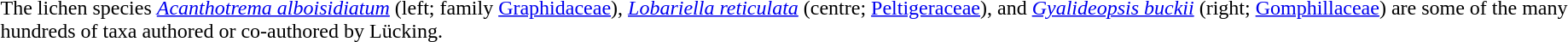<table class="center toccolours">
<tr>
<td></td>
</tr>
<tr>
<td>The lichen species <em><a href='#'>Acanthotrema alboisidiatum</a></em> (left; family <a href='#'>Graphidaceae</a>), <em><a href='#'>Lobariella reticulata</a></em> (centre; <a href='#'>Peltigeraceae</a>), and <em><a href='#'>Gyalideopsis buckii</a></em> (right; <a href='#'>Gomphillaceae</a>) are some of the many hundreds of taxa authored or co-authored by Lücking.</td>
</tr>
</table>
